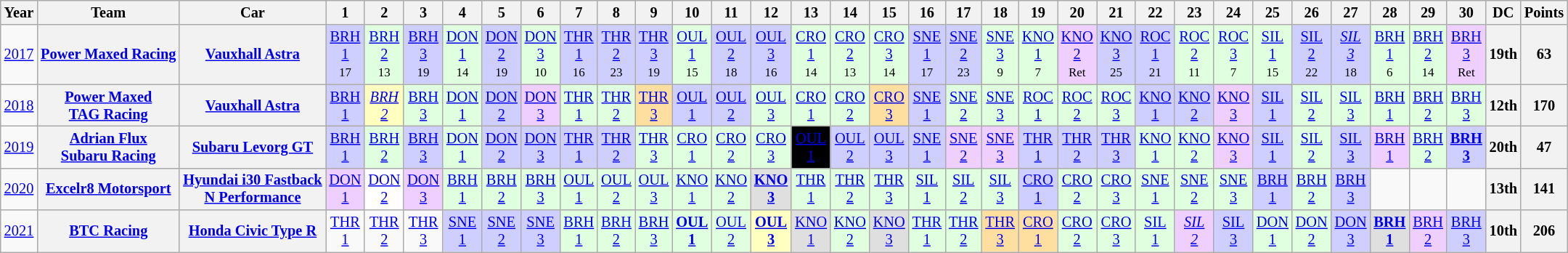<table class="wikitable" style="text-align:center; font-size:85%">
<tr>
<th>Year</th>
<th>Team</th>
<th>Car</th>
<th>1</th>
<th>2</th>
<th>3</th>
<th>4</th>
<th>5</th>
<th>6</th>
<th>7</th>
<th>8</th>
<th>9</th>
<th>10</th>
<th>11</th>
<th>12</th>
<th>13</th>
<th>14</th>
<th>15</th>
<th>16</th>
<th>17</th>
<th>18</th>
<th>19</th>
<th>20</th>
<th>21</th>
<th>22</th>
<th>23</th>
<th>24</th>
<th>25</th>
<th>26</th>
<th>27</th>
<th>28</th>
<th>29</th>
<th>30</th>
<th>DC</th>
<th>Points</th>
</tr>
<tr>
<td><a href='#'>2017</a></td>
<th nowrap><a href='#'>Power Maxed Racing</a></th>
<th nowrap><a href='#'>Vauxhall Astra</a></th>
<td style="background:#CFCFFF;"><a href='#'>BRH<br>1</a><br><small>17</small></td>
<td style="background:#DFFFDF;"><a href='#'>BRH<br>2</a><br><small>13</small></td>
<td style="background:#CFCFFF;"><a href='#'>BRH<br>3</a><br><small>19</small></td>
<td style="background:#DFFFDF;"><a href='#'>DON<br>1</a><br><small>14</small></td>
<td style="background:#CFCFFF;"><a href='#'>DON<br>2</a><br><small>19</small></td>
<td style="background:#DFFFDF;"><a href='#'>DON<br>3</a><br><small>10</small></td>
<td style="background:#CFCFFF;"><a href='#'>THR<br>1</a><br><small>16</small></td>
<td style="background:#CFCFFF;"><a href='#'>THR<br>2</a><br><small>23</small></td>
<td style="background:#CFCFFF;"><a href='#'>THR<br>3</a><br><small>19</small></td>
<td style="background:#DFFFDF;"><a href='#'>OUL<br>1</a><br><small>15</small></td>
<td style="background:#CFCFFF;"><a href='#'>OUL<br>2</a><br><small>18</small></td>
<td style="background:#CFCFFF;"><a href='#'>OUL<br>3</a><br><small>16</small></td>
<td style="background:#DFFFDF;"><a href='#'>CRO<br>1</a><br><small>14</small></td>
<td style="background:#DFFFDF;"><a href='#'>CRO<br>2</a><br><small>13</small></td>
<td style="background:#DFFFDF;"><a href='#'>CRO<br>3</a><br><small>14</small></td>
<td style="background:#CFCFFF;"><a href='#'>SNE<br>1</a><br><small>17</small></td>
<td style="background:#CFCFFF;"><a href='#'>SNE<br>2</a><br><small>23</small></td>
<td style="background:#DFFFDF;"><a href='#'>SNE<br>3</a><br><small>9</small></td>
<td style="background:#DFFFDF;"><a href='#'>KNO<br>1</a><br><small>7</small></td>
<td style="background:#EFCFFF;"><a href='#'>KNO<br>2</a><br><small>Ret</small></td>
<td style="background:#CFCFFF;"><a href='#'>KNO<br>3</a><br><small>25</small></td>
<td style="background:#CFCFFF;"><a href='#'>ROC<br>1</a><br><small>21</small></td>
<td style="background:#DFFFDF;"><a href='#'>ROC<br>2</a><br><small>11</small></td>
<td style="background:#DFFFDF;"><a href='#'>ROC<br>3</a><br><small>7</small></td>
<td style="background:#DFFFDF;"><a href='#'>SIL<br>1</a><br><small>15</small></td>
<td style="background:#CFCFFF;"><a href='#'>SIL<br>2</a><br><small>22</small></td>
<td style="background:#CFCFFF;"><em><a href='#'>SIL<br>3</a></em><br><small>18</small></td>
<td style="background:#DFFFDF;"><a href='#'>BRH<br>1</a><br><small>6</small></td>
<td style="background:#DFFFDF;"><a href='#'>BRH<br>2</a><br><small>14</small></td>
<td style="background:#EFCFFF;"><a href='#'>BRH<br>3</a><br><small>Ret</small></td>
<th>19th</th>
<th>63</th>
</tr>
<tr>
<td><a href='#'>2018</a></td>
<th nowrap><a href='#'>Power Maxed<br>TAG Racing</a></th>
<th nowrap><a href='#'>Vauxhall Astra</a></th>
<td style="background:#CFCFFF;"><a href='#'>BRH<br>1</a><br></td>
<td style="background:#FFFFBF;"><em><a href='#'>BRH<br>2</a></em><br></td>
<td style="background:#DFFFDF;"><a href='#'>BRH<br>3</a><br></td>
<td style="background:#DFFFDF;"><a href='#'>DON<br>1</a><br></td>
<td style="background:#CFCFFF;"><a href='#'>DON<br>2</a><br></td>
<td style="background:#EFCFFF;"><a href='#'>DON<br>3</a><br></td>
<td style="background:#DFFFDF;"><a href='#'>THR<br>1</a><br></td>
<td style="background:#DFFFDF;"><a href='#'>THR<br>2</a><br></td>
<td style="background:#FFDF9F;"><a href='#'>THR<br>3</a><br></td>
<td style="background:#CFCFFF;"><a href='#'>OUL<br>1</a><br></td>
<td style="background:#CFCFFF;"><a href='#'>OUL<br>2</a><br></td>
<td style="background:#DFFFDF;"><a href='#'>OUL<br>3</a><br></td>
<td style="background:#DFFFDF;"><a href='#'>CRO<br>1</a><br></td>
<td style="background:#DFFFDF;"><a href='#'>CRO<br>2</a><br></td>
<td style="background:#FFDF9F;"><a href='#'>CRO<br>3</a><br></td>
<td style="background:#CFCFFF;"><a href='#'>SNE<br>1</a><br></td>
<td style="background:#DFFFDF;"><a href='#'>SNE<br>2</a><br></td>
<td style="background:#DFFFDF;"><a href='#'>SNE<br>3</a><br></td>
<td style="background:#DFFFDF;"><a href='#'>ROC<br>1</a><br></td>
<td style="background:#DFFFDF;"><a href='#'>ROC<br>2</a><br></td>
<td style="background:#DFFFDF;"><a href='#'>ROC<br>3</a><br></td>
<td style="background:#CFCFFF;"><a href='#'>KNO<br>1</a><br></td>
<td style="background:#CFCFFF;"><a href='#'>KNO<br>2</a><br></td>
<td style="background:#EFCFFF;"><a href='#'>KNO<br>3</a><br></td>
<td style="background:#CFCFFF;"><a href='#'>SIL<br>1</a><br></td>
<td style="background:#DFFFDF;"><a href='#'>SIL<br>2</a><br></td>
<td style="background:#DFFFDF;"><a href='#'>SIL<br>3</a><br></td>
<td style="background:#DFFFDF;"><a href='#'>BRH<br>1</a><br></td>
<td style="background:#DFFFDF;"><a href='#'>BRH<br>2</a><br></td>
<td style="background:#DFFFDF;"><a href='#'>BRH<br>3</a><br></td>
<th>12th</th>
<th>170</th>
</tr>
<tr>
<td><a href='#'>2019</a></td>
<th nowrap><a href='#'>Adrian Flux<br>Subaru Racing</a></th>
<th nowrap><a href='#'>Subaru Levorg GT</a></th>
<td style="background:#CFCFFF;"><a href='#'>BRH<br>1</a><br></td>
<td style="background:#DFFFDF;"><a href='#'>BRH<br>2</a><br></td>
<td style="background:#CFCFFF;"><a href='#'>BRH<br>3</a><br></td>
<td style="background:#DFFFDF;"><a href='#'>DON<br>1</a><br></td>
<td style="background:#CFCFFF;"><a href='#'>DON<br>2</a><br></td>
<td style="background:#CFCFFF;"><a href='#'>DON<br>3</a><br></td>
<td style="background:#CFCFFF;"><a href='#'>THR<br>1</a><br></td>
<td style="background:#CFCFFF;"><a href='#'>THR<br>2</a><br></td>
<td style="background:#DFFFDF;"><a href='#'>THR<br>3</a><br></td>
<td style="background:#DFFFDF;"><a href='#'>CRO<br>1</a><br></td>
<td style="background:#DFFFDF;"><a href='#'>CRO<br>2</a><br></td>
<td style="background:#DFFFDF;"><a href='#'>CRO<br>3</a><br></td>
<td style="background:black; color:white"><a href='#'><span>OUL<br>1</span></a><br></td>
<td style="background:#CFCFFF;"><a href='#'>OUL<br>2</a><br></td>
<td style="background:#CFCFFF;"><a href='#'>OUL<br>3</a><br></td>
<td style="background:#CFCFFF;"><a href='#'>SNE<br>1</a><br></td>
<td style="background:#EFCFFF;"><a href='#'>SNE<br>2</a><br></td>
<td style="background:#EFCFFF;"><a href='#'>SNE<br>3</a><br></td>
<td style="background:#CFCFFF;"><a href='#'>THR<br>1</a><br></td>
<td style="background:#CFCFFF;"><a href='#'>THR<br>2</a><br></td>
<td style="background:#CFCFFF;"><a href='#'>THR<br>3</a><br></td>
<td style="background:#DFFFDF;"><a href='#'>KNO<br>1</a><br></td>
<td style="background:#DFFFDF;"><a href='#'>KNO<br>2</a><br></td>
<td style="background:#EFCFFF;"><a href='#'>KNO<br>3</a><br></td>
<td style="background:#CFCFFF;"><a href='#'>SIL<br>1</a><br></td>
<td style="background:#DFFFDF;"><a href='#'>SIL<br>2</a><br></td>
<td style="background:#CFCFFF;"><a href='#'>SIL<br>3</a><br></td>
<td style="background:#EFCFFF;"><a href='#'>BRH<br>1</a><br></td>
<td style="background:#DFFFDF;"><a href='#'>BRH<br>2</a><br></td>
<td style="background:#CFCFFF;"><strong><a href='#'>BRH<br>3</a></strong><br></td>
<th>20th</th>
<th>47</th>
</tr>
<tr>
<td><a href='#'>2020</a></td>
<th nowrap><a href='#'>Excelr8 Motorsport</a></th>
<th nowrap><a href='#'>Hyundai i30 Fastback<br>N Performance</a></th>
<td style="background:#EFCFFF;"><a href='#'>DON<br>1</a><br></td>
<td style="background:#FFFFFF;"><a href='#'>DON<br>2</a><br></td>
<td style="background:#EFCFFF;"><a href='#'>DON<br>3</a><br></td>
<td style="background:#DFFFDF;"><a href='#'>BRH<br>1</a><br></td>
<td style="background:#DFFFDF;"><a href='#'>BRH<br>2</a><br></td>
<td style="background:#DFFFDF;"><a href='#'>BRH<br>3</a><br></td>
<td style="background:#DFFFDF;"><a href='#'>OUL<br>1</a><br></td>
<td style="background:#DFFFDF;"><a href='#'>OUL<br>2</a><br></td>
<td style="background:#DFFFDF;"><a href='#'>OUL<br>3</a><br></td>
<td style="background:#DFFFDF;"><a href='#'>KNO<br>1</a><br></td>
<td style="background:#DFFFDF;"><a href='#'>KNO<br>2</a><br></td>
<td style="background:#DFDFDF;"><strong><a href='#'>KNO<br>3</a></strong><br></td>
<td style="background:#DFFFDF;"><a href='#'>THR<br>1</a><br></td>
<td style="background:#DFFFDF;"><a href='#'>THR<br>2</a><br></td>
<td style="background:#DFFFDF;"><a href='#'>THR<br>3</a><br></td>
<td style="background:#DFFFDF;"><a href='#'>SIL<br>1</a><br></td>
<td style="background:#DFFFDF;"><a href='#'>SIL<br>2</a><br></td>
<td style="background:#DFFFDF;"><a href='#'>SIL<br>3</a><br></td>
<td style="background:#CFCFFF;"><a href='#'>CRO<br>1</a><br></td>
<td style="background:#DFFFDF;"><a href='#'>CRO<br>2</a><br></td>
<td style="background:#DFFFDF;"><a href='#'>CRO<br>3</a><br></td>
<td style="background:#DFFFDF;"><a href='#'>SNE<br>1</a><br></td>
<td style="background:#DFFFDF;"><a href='#'>SNE<br>2</a><br></td>
<td style="background:#DFFFDF;"><a href='#'>SNE<br>3</a><br></td>
<td style="background:#CFCFFF;"><a href='#'>BRH<br>1</a><br></td>
<td style="background:#DFFFDF;"><a href='#'>BRH<br>2</a><br></td>
<td style="background:#CFCFFF;"><a href='#'>BRH<br>3</a><br></td>
<td></td>
<td></td>
<td></td>
<th>13th</th>
<th>141</th>
</tr>
<tr>
<td><a href='#'>2021</a></td>
<th nowrap><a href='#'>BTC Racing</a></th>
<th nowrap><a href='#'>Honda Civic Type R</a></th>
<td><a href='#'>THR<br>1</a></td>
<td><a href='#'>THR<br>2</a></td>
<td><a href='#'>THR<br>3</a></td>
<td style="background:#CFCFFF;"><a href='#'>SNE<br>1</a><br></td>
<td style="background:#CFCFFF;"><a href='#'>SNE<br>2</a><br></td>
<td style="background:#CFCFFF;"><a href='#'>SNE<br>3</a><br></td>
<td style="background:#DFFFDF;"><a href='#'>BRH<br>1</a><br></td>
<td style="background:#DFFFDF;"><a href='#'>BRH<br>2</a><br></td>
<td style="background:#DFFFDF;"><a href='#'>BRH<br>3</a><br></td>
<td style="background:#DFFFDF;"><strong><a href='#'>OUL<br>1</a></strong><br></td>
<td style="background:#DFFFDF;"><a href='#'>OUL<br>2</a><br></td>
<td style="background:#FFFFBF;"><strong><a href='#'>OUL<br>3</a></strong><br></td>
<td style="background:#DFDFDF;"><a href='#'>KNO<br>1</a><br></td>
<td style="background:#DFFFDF;"><a href='#'>KNO<br>2</a><br></td>
<td style="background:#DFDFDF;"><a href='#'>KNO<br>3</a><br></td>
<td style="background:#DFFFDF;"><a href='#'>THR<br>1</a><br></td>
<td style="background:#DFFFDF;"><a href='#'>THR<br>2</a><br></td>
<td style="background:#FFDF9F;"><a href='#'>THR<br>3</a><br></td>
<td style="background:#FFDF9F;"><a href='#'>CRO<br>1</a><br></td>
<td style="background:#DFFFDF;"><a href='#'>CRO<br>2</a><br></td>
<td style="background:#DFFFDF;"><a href='#'>CRO<br>3</a><br></td>
<td style="background:#DFFFDF;"><a href='#'>SIL<br>1</a><br></td>
<td style="background:#EFCFFF;"><em><a href='#'>SIL<br>2</a></em><br></td>
<td style="background:#CFCFFF;"><a href='#'>SIL<br>3</a><br></td>
<td style="background:#DFFFDF;"><a href='#'>DON<br>1</a><br></td>
<td style="background:#DFFFDF;"><a href='#'>DON<br>2</a><br></td>
<td style="background:#CFCFFF;"><a href='#'>DON<br>3</a><br></td>
<td style="background:#DFDFDF;"><strong><a href='#'>BRH<br>1</a></strong><br></td>
<td style="background:#EFCFFF;"><a href='#'>BRH<br>2</a><br></td>
<td style="background:#CFCFFF;"><a href='#'>BRH<br>3</a><br></td>
<th>10th</th>
<th>206</th>
</tr>
</table>
